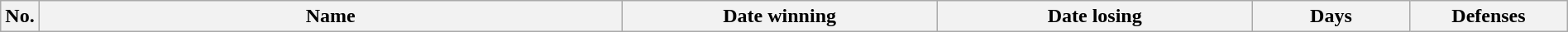<table class="wikitable" width=100%>
<tr>
<th style="width:1%;">No.</th>
<th style="width:37%;">Name</th>
<th style="width:20%;">Date winning</th>
<th style="width:20%;">Date losing</th>
<th data-sort-type="number" style="width:10%;">Days</th>
<th data-sort-type="number" style="width:10%;">Defenses</th>
</tr>
</table>
